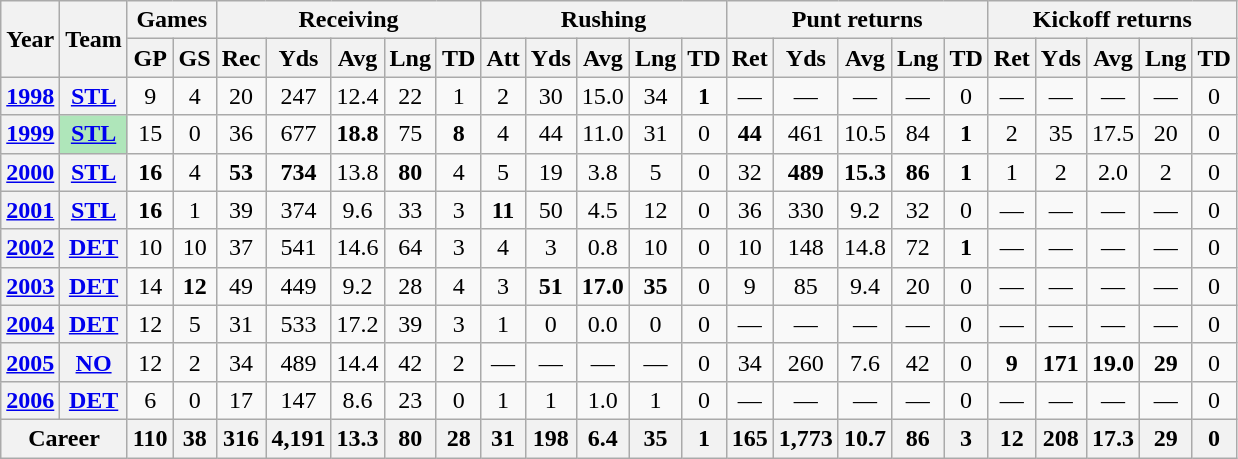<table class="wikitable" style="text-align:center;">
<tr>
<th rowspan="2">Year</th>
<th rowspan="2">Team</th>
<th colspan="2">Games</th>
<th colspan="5">Receiving</th>
<th colspan="5">Rushing</th>
<th colspan="5">Punt returns</th>
<th colspan="5">Kickoff returns</th>
</tr>
<tr>
<th>GP</th>
<th>GS</th>
<th>Rec</th>
<th>Yds</th>
<th>Avg</th>
<th>Lng</th>
<th>TD</th>
<th>Att</th>
<th>Yds</th>
<th>Avg</th>
<th>Lng</th>
<th>TD</th>
<th>Ret</th>
<th>Yds</th>
<th>Avg</th>
<th>Lng</th>
<th>TD</th>
<th>Ret</th>
<th>Yds</th>
<th>Avg</th>
<th>Lng</th>
<th>TD</th>
</tr>
<tr>
<th><a href='#'>1998</a></th>
<th><a href='#'>STL</a></th>
<td>9</td>
<td>4</td>
<td>20</td>
<td>247</td>
<td>12.4</td>
<td>22</td>
<td>1</td>
<td>2</td>
<td>30</td>
<td>15.0</td>
<td>34</td>
<td><strong>1</strong></td>
<td>—</td>
<td>—</td>
<td>—</td>
<td>—</td>
<td>0</td>
<td>—</td>
<td>—</td>
<td>—</td>
<td>—</td>
<td>0</td>
</tr>
<tr>
<th><a href='#'>1999</a></th>
<th style="background:#afe6ba;"><a href='#'>STL</a></th>
<td>15</td>
<td>0</td>
<td>36</td>
<td>677</td>
<td><strong>18.8</strong></td>
<td>75</td>
<td><strong>8</strong></td>
<td>4</td>
<td>44</td>
<td>11.0</td>
<td>31</td>
<td>0</td>
<td><strong>44</strong></td>
<td>461</td>
<td>10.5</td>
<td>84</td>
<td><strong>1</strong></td>
<td>2</td>
<td>35</td>
<td>17.5</td>
<td>20</td>
<td>0</td>
</tr>
<tr>
<th><a href='#'>2000</a></th>
<th><a href='#'>STL</a></th>
<td><strong>16</strong></td>
<td>4</td>
<td><strong>53</strong></td>
<td><strong>734</strong></td>
<td>13.8</td>
<td><strong>80</strong></td>
<td>4</td>
<td>5</td>
<td>19</td>
<td>3.8</td>
<td>5</td>
<td>0</td>
<td>32</td>
<td><strong>489</strong></td>
<td><strong>15.3</strong></td>
<td><strong>86</strong></td>
<td><strong>1</strong></td>
<td>1</td>
<td>2</td>
<td>2.0</td>
<td>2</td>
<td>0</td>
</tr>
<tr>
<th><a href='#'>2001</a></th>
<th><a href='#'>STL</a></th>
<td><strong>16</strong></td>
<td>1</td>
<td>39</td>
<td>374</td>
<td>9.6</td>
<td>33</td>
<td>3</td>
<td><strong>11</strong></td>
<td>50</td>
<td>4.5</td>
<td>12</td>
<td>0</td>
<td>36</td>
<td>330</td>
<td>9.2</td>
<td>32</td>
<td>0</td>
<td>—</td>
<td>—</td>
<td>—</td>
<td>—</td>
<td>0</td>
</tr>
<tr>
<th><a href='#'>2002</a></th>
<th><a href='#'>DET</a></th>
<td>10</td>
<td>10</td>
<td>37</td>
<td>541</td>
<td>14.6</td>
<td>64</td>
<td>3</td>
<td>4</td>
<td>3</td>
<td>0.8</td>
<td>10</td>
<td>0</td>
<td>10</td>
<td>148</td>
<td>14.8</td>
<td>72</td>
<td><strong>1</strong></td>
<td>—</td>
<td>—</td>
<td>—</td>
<td>—</td>
<td>0</td>
</tr>
<tr>
<th><a href='#'>2003</a></th>
<th><a href='#'>DET</a></th>
<td>14</td>
<td><strong>12</strong></td>
<td>49</td>
<td>449</td>
<td>9.2</td>
<td>28</td>
<td>4</td>
<td>3</td>
<td><strong>51</strong></td>
<td><strong>17.0</strong></td>
<td><strong>35</strong></td>
<td>0</td>
<td>9</td>
<td>85</td>
<td>9.4</td>
<td>20</td>
<td>0</td>
<td>—</td>
<td>—</td>
<td>—</td>
<td>—</td>
<td>0</td>
</tr>
<tr>
<th><a href='#'>2004</a></th>
<th><a href='#'>DET</a></th>
<td>12</td>
<td>5</td>
<td>31</td>
<td>533</td>
<td>17.2</td>
<td>39</td>
<td>3</td>
<td>1</td>
<td>0</td>
<td>0.0</td>
<td>0</td>
<td>0</td>
<td>—</td>
<td>—</td>
<td>—</td>
<td>—</td>
<td>0</td>
<td>—</td>
<td>—</td>
<td>—</td>
<td>—</td>
<td>0</td>
</tr>
<tr>
<th><a href='#'>2005</a></th>
<th><a href='#'>NO</a></th>
<td>12</td>
<td>2</td>
<td>34</td>
<td>489</td>
<td>14.4</td>
<td>42</td>
<td>2</td>
<td>—</td>
<td>—</td>
<td>—</td>
<td>—</td>
<td>0</td>
<td>34</td>
<td>260</td>
<td>7.6</td>
<td>42</td>
<td>0</td>
<td><strong>9</strong></td>
<td><strong>171</strong></td>
<td><strong>19.0</strong></td>
<td><strong>29</strong></td>
<td>0</td>
</tr>
<tr>
<th><a href='#'>2006</a></th>
<th><a href='#'>DET</a></th>
<td>6</td>
<td>0</td>
<td>17</td>
<td>147</td>
<td>8.6</td>
<td>23</td>
<td>0</td>
<td>1</td>
<td>1</td>
<td>1.0</td>
<td>1</td>
<td>0</td>
<td>—</td>
<td>—</td>
<td>—</td>
<td>—</td>
<td>0</td>
<td>—</td>
<td>—</td>
<td>—</td>
<td>—</td>
<td>0</td>
</tr>
<tr>
<th colspan="2">Career</th>
<th>110</th>
<th>38</th>
<th>316</th>
<th>4,191</th>
<th>13.3</th>
<th>80</th>
<th>28</th>
<th>31</th>
<th>198</th>
<th>6.4</th>
<th>35</th>
<th>1</th>
<th>165</th>
<th>1,773</th>
<th>10.7</th>
<th>86</th>
<th>3</th>
<th>12</th>
<th>208</th>
<th>17.3</th>
<th>29</th>
<th>0</th>
</tr>
</table>
